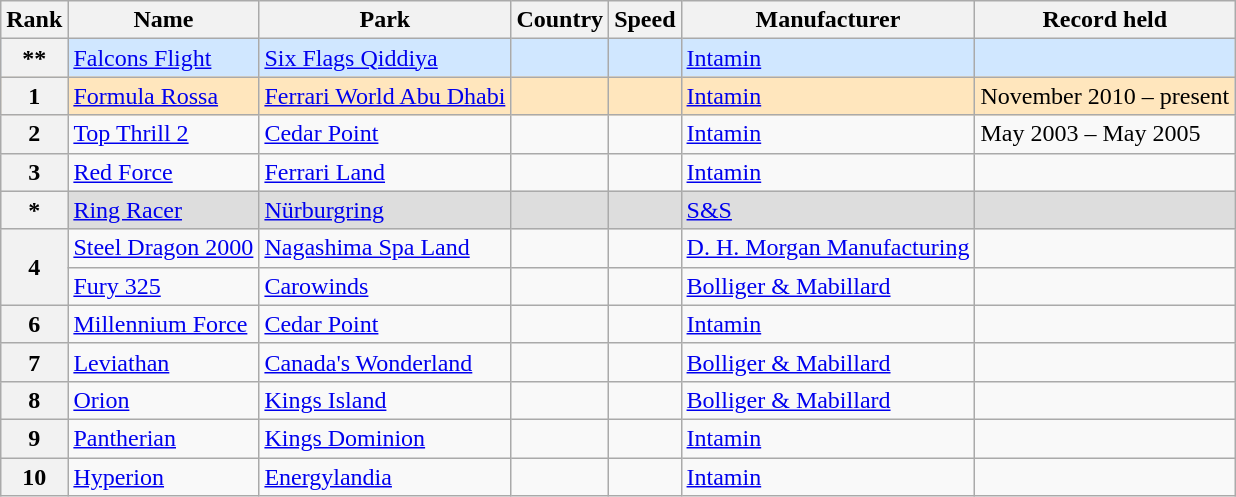<table class="wikitable sortable plainrowheaders">
<tr>
<th data-sort-type="number" scope="col">Rank</th>
<th scope="col">Name</th>
<th scope="col">Park</th>
<th scope="col">Country</th>
<th scope="col">Speed</th>
<th scope="col">Manufacturer</th>
<th scope="col">Record held</th>
</tr>
<tr style="background-color: #D0E7FF">
<th data-sort-file="0.5">**</th>
<td><a href='#'>Falcons Flight</a></td>
<td><a href='#'>Six Flags Qiddiya</a></td>
<td></td>
<td></td>
<td><a href='#'>Intamin</a></td>
<td></td>
</tr>
<tr style="background-color: #FFE6BD">
<th>1</th>
<td><a href='#'>Formula Rossa</a></td>
<td><a href='#'>Ferrari World Abu Dhabi</a></td>
<td></td>
<td></td>
<td><a href='#'>Intamin</a></td>
<td data-sort-value="2010-11">November 2010 – present</td>
</tr>
<tr>
<th>2</th>
<td><a href='#'>Top Thrill 2</a></td>
<td><a href='#'>Cedar Point</a></td>
<td></td>
<td></td>
<td><a href='#'>Intamin</a></td>
<td data-sort-value="2003–05">May 2003 – May 2005</td>
</tr>
<tr>
<th>3</th>
<td><a href='#'>Red Force</a></td>
<td><a href='#'>Ferrari Land</a></td>
<td></td>
<td></td>
<td><a href='#'>Intamin</a></td>
<td></td>
</tr>
<tr style="background-color: #DDDDDD">
<th data-sort-value="4.5">*</th>
<td><a href='#'>Ring Racer</a></td>
<td><a href='#'>Nürburgring</a></td>
<td></td>
<td></td>
<td><a href='#'>S&S</a></td>
<td></td>
</tr>
<tr>
<th rowspan="2">4</th>
<td><a href='#'>Steel Dragon 2000</a></td>
<td><a href='#'>Nagashima Spa Land</a></td>
<td></td>
<td></td>
<td><a href='#'>D. H. Morgan Manufacturing</a></td>
<td></td>
</tr>
<tr>
<td><a href='#'>Fury 325</a></td>
<td><a href='#'>Carowinds</a></td>
<td></td>
<td></td>
<td><a href='#'>Bolliger & Mabillard</a></td>
<td></td>
</tr>
<tr>
<th>6</th>
<td><a href='#'>Millennium Force</a></td>
<td><a href='#'>Cedar Point</a></td>
<td></td>
<td></td>
<td><a href='#'>Intamin</a></td>
<td></td>
</tr>
<tr>
<th>7</th>
<td><a href='#'>Leviathan</a></td>
<td><a href='#'>Canada's Wonderland</a></td>
<td></td>
<td></td>
<td><a href='#'>Bolliger & Mabillard</a></td>
<td></td>
</tr>
<tr>
<th>8</th>
<td><a href='#'>Orion</a></td>
<td><a href='#'>Kings Island</a></td>
<td></td>
<td></td>
<td><a href='#'>Bolliger & Mabillard</a></td>
<td></td>
</tr>
<tr>
<th>9</th>
<td><a href='#'>Pantherian</a></td>
<td><a href='#'>Kings Dominion</a></td>
<td></td>
<td></td>
<td><a href='#'>Intamin</a></td>
<td></td>
</tr>
<tr>
<th>10</th>
<td><a href='#'>Hyperion</a></td>
<td><a href='#'>Energylandia</a></td>
<td></td>
<td></td>
<td><a href='#'>Intamin</a></td>
<td></td>
</tr>
</table>
